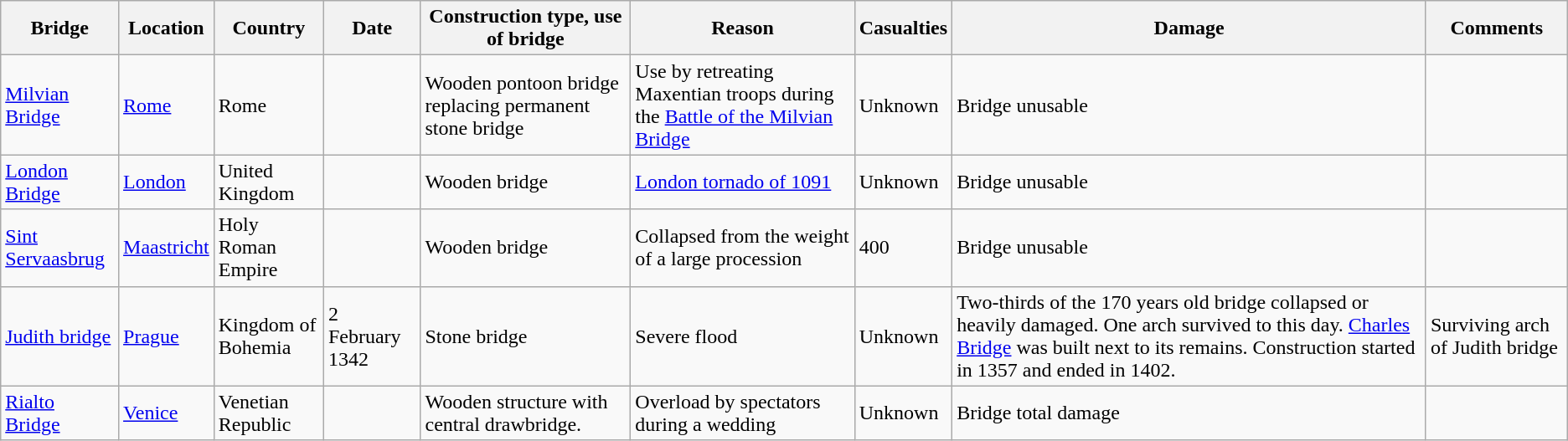<table class="wikitable sortable sticky-header">
<tr>
<th>Bridge</th>
<th>Location</th>
<th>Country</th>
<th>Date</th>
<th>Construction type, use of bridge</th>
<th>Reason</th>
<th data-sort-type="number">Casualties</th>
<th>Damage</th>
<th>Comments</th>
</tr>
<tr>
<td><a href='#'>Milvian<br>Bridge</a></td>
<td><a href='#'>Rome</a></td>
<td>Rome</td>
<td></td>
<td>Wooden pontoon bridge replacing permanent stone bridge</td>
<td>Use by retreating Maxentian troops during the <a href='#'>Battle of the Milvian Bridge</a></td>
<td>Unknown</td>
<td>Bridge unusable</td>
<td></td>
</tr>
<tr>
<td><a href='#'>London<br>Bridge</a></td>
<td><a href='#'>London</a></td>
<td>United Kingdom</td>
<td></td>
<td>Wooden bridge</td>
<td><a href='#'>London tornado of 1091</a></td>
<td>Unknown</td>
<td>Bridge unusable</td>
<td></td>
</tr>
<tr>
<td><a href='#'>Sint Servaasbrug</a></td>
<td><a href='#'>Maastricht</a></td>
<td>Holy Roman Empire</td>
<td></td>
<td>Wooden bridge</td>
<td>Collapsed from the weight of a large procession</td>
<td>400</td>
<td>Bridge unusable</td>
<td></td>
</tr>
<tr>
<td><a href='#'>Judith bridge</a></td>
<td><a href='#'>Prague</a></td>
<td>Kingdom of Bohemia</td>
<td>2 February 1342</td>
<td>Stone bridge</td>
<td>Severe flood</td>
<td>Unknown</td>
<td>Two-thirds of the 170 years old bridge collapsed or heavily damaged. One arch survived to this day. <a href='#'>Charles Bridge</a> was built next to its remains. Construction started in 1357 and ended in 1402.</td>
<td>Surviving arch of Judith bridge</td>
</tr>
<tr>
<td><a href='#'>Rialto<br>Bridge</a></td>
<td><a href='#'>Venice</a></td>
<td>Venetian Republic</td>
<td></td>
<td>Wooden structure with central drawbridge.</td>
<td>Overload by spectators during a wedding</td>
<td>Unknown</td>
<td>Bridge total damage</td>
<td></td>
</tr>
</table>
